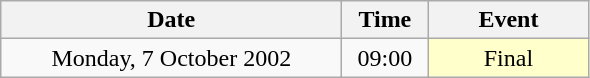<table class = "wikitable" style="text-align:center;">
<tr>
<th width=220>Date</th>
<th width=50>Time</th>
<th width=100>Event</th>
</tr>
<tr>
<td>Monday, 7 October 2002</td>
<td>09:00</td>
<td bgcolor=ffffcc>Final</td>
</tr>
</table>
